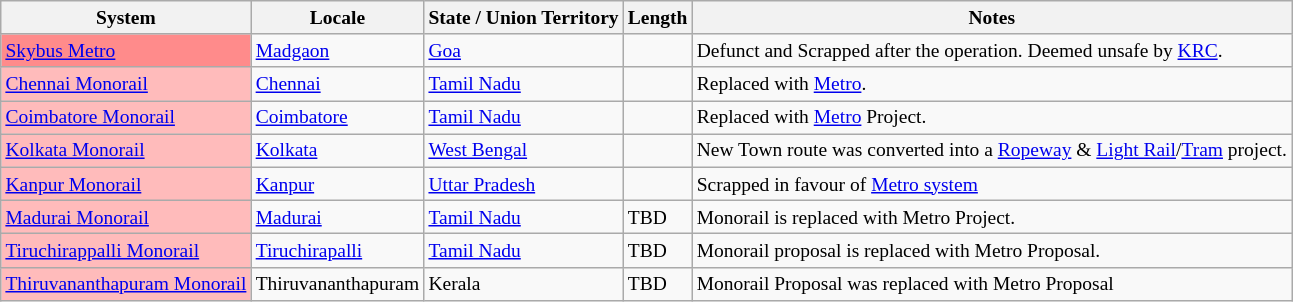<table class="wikitable sortable" style="font-size:small">
<tr>
<th>System</th>
<th>Locale</th>
<th>State / Union Territory</th>
<th>Length</th>
<th>Notes</th>
</tr>
<tr>
<td style="background:#FF8B8B;"><a href='#'>Skybus Metro</a></td>
<td><a href='#'>Madgaon</a></td>
<td><a href='#'>Goa</a></td>
<td></td>
<td>Defunct and Scrapped after the operation. Deemed unsafe by <a href='#'>KRC</a>.</td>
</tr>
<tr>
<td style="background:#FFBBBB;"><a href='#'>Chennai Monorail</a></td>
<td><a href='#'>Chennai</a></td>
<td><a href='#'>Tamil Nadu</a></td>
<td></td>
<td>Replaced with <a href='#'>Metro</a>.</td>
</tr>
<tr>
<td style="background:#FFBBBB;"><a href='#'>Coimbatore Monorail</a></td>
<td><a href='#'>Coimbatore</a></td>
<td><a href='#'>Tamil Nadu</a></td>
<td></td>
<td>Replaced with <a href='#'>Metro</a> Project.</td>
</tr>
<tr>
<td style="background:#FFBBBB;"><a href='#'>Kolkata Monorail</a></td>
<td><a href='#'>Kolkata</a></td>
<td><a href='#'>West Bengal</a></td>
<td></td>
<td>New Town route was converted into a <a href='#'>Ropeway</a> & <a href='#'>Light Rail</a>/<a href='#'>Tram</a> project.</td>
</tr>
<tr>
<td style="background:#FFBBBB;"><a href='#'>Kanpur Monorail</a></td>
<td><a href='#'>Kanpur</a></td>
<td><a href='#'>Uttar Pradesh</a></td>
<td></td>
<td>Scrapped in favour of <a href='#'>Metro system</a></td>
</tr>
<tr>
<td style="background:#FFBBBB;"><a href='#'>Madurai Monorail</a></td>
<td><a href='#'>Madurai</a></td>
<td><a href='#'>Tamil Nadu</a></td>
<td>TBD</td>
<td>Monorail is replaced with Metro Project.</td>
</tr>
<tr>
<td style="background:#FFBBBB;"><a href='#'>Tiruchirappalli Monorail</a></td>
<td><a href='#'>Tiruchirapalli</a></td>
<td><a href='#'>Tamil Nadu</a></td>
<td>TBD</td>
<td>Monorail proposal is replaced with Metro Proposal.</td>
</tr>
<tr>
<td style="background:#FFBBBB;"><a href='#'>Thiruvananthapuram Monorail</a></td>
<td>Thiruvananthapuram</td>
<td>Kerala</td>
<td>TBD</td>
<td>Monorail Proposal was replaced with Metro Proposal</td>
</tr>
</table>
